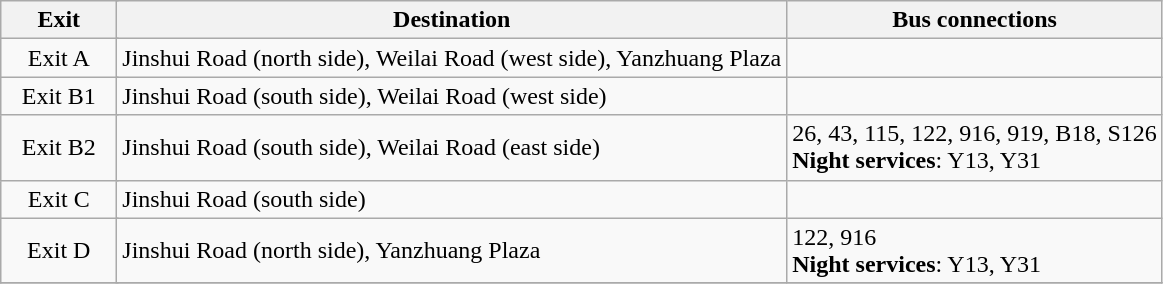<table class=wikitable>
<tr>
<th style="width:70px" colspan=3>Exit</th>
<th>Destination</th>
<th>Bus connections</th>
</tr>
<tr>
<td align=center colspan=3>Exit A</td>
<td>Jinshui Road (north side), Weilai Road (west side), Yanzhuang Plaza</td>
<td></td>
</tr>
<tr>
<td align=center colspan=3>Exit B1</td>
<td>Jinshui Road (south side), Weilai Road (west side)</td>
<td></td>
</tr>
<tr>
<td align=center colspan=3>Exit B2</td>
<td>Jinshui Road (south side), Weilai Road (east side)</td>
<td>26, 43, 115, 122, 916, 919, B18, S126<br><strong>Night services</strong>: Y13, Y31</td>
</tr>
<tr>
<td align=center colspan=3>Exit C</td>
<td>Jinshui Road (south side)</td>
<td></td>
</tr>
<tr>
<td align=center colspan=3>Exit D</td>
<td>Jinshui Road (north side), Yanzhuang Plaza</td>
<td>122, 916<br><strong>Night services</strong>: Y13, Y31</td>
</tr>
<tr>
</tr>
</table>
